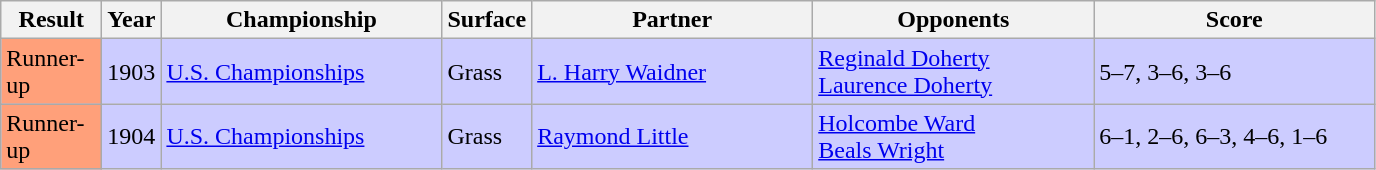<table class="sortable wikitable">
<tr>
<th style="width:60px">Result</th>
<th style="width:30px">Year</th>
<th style="width:180px">Championship</th>
<th style="width:50px">Surface</th>
<th style="width:180px">Partner</th>
<th style="width:180px">Opponents</th>
<th style="width:180px" class="unsortable">Score</th>
</tr>
<tr style="background:#ccf;">
<td style="background:#ffa07a;">Runner-up</td>
<td>1903</td>
<td><a href='#'>U.S. Championships</a></td>
<td>Grass</td>
<td> <a href='#'>L. Harry Waidner</a></td>
<td> <a href='#'>Reginald Doherty</a><br> <a href='#'>Laurence Doherty</a></td>
<td>5–7, 3–6, 3–6</td>
</tr>
<tr style="background:#ccf;">
<td style="background:#ffa07a;">Runner-up</td>
<td>1904</td>
<td><a href='#'>U.S. Championships</a></td>
<td>Grass</td>
<td> <a href='#'>Raymond Little</a></td>
<td> <a href='#'>Holcombe Ward</a><br> <a href='#'>Beals Wright</a></td>
<td>6–1, 2–6, 6–3, 4–6, 1–6</td>
</tr>
</table>
